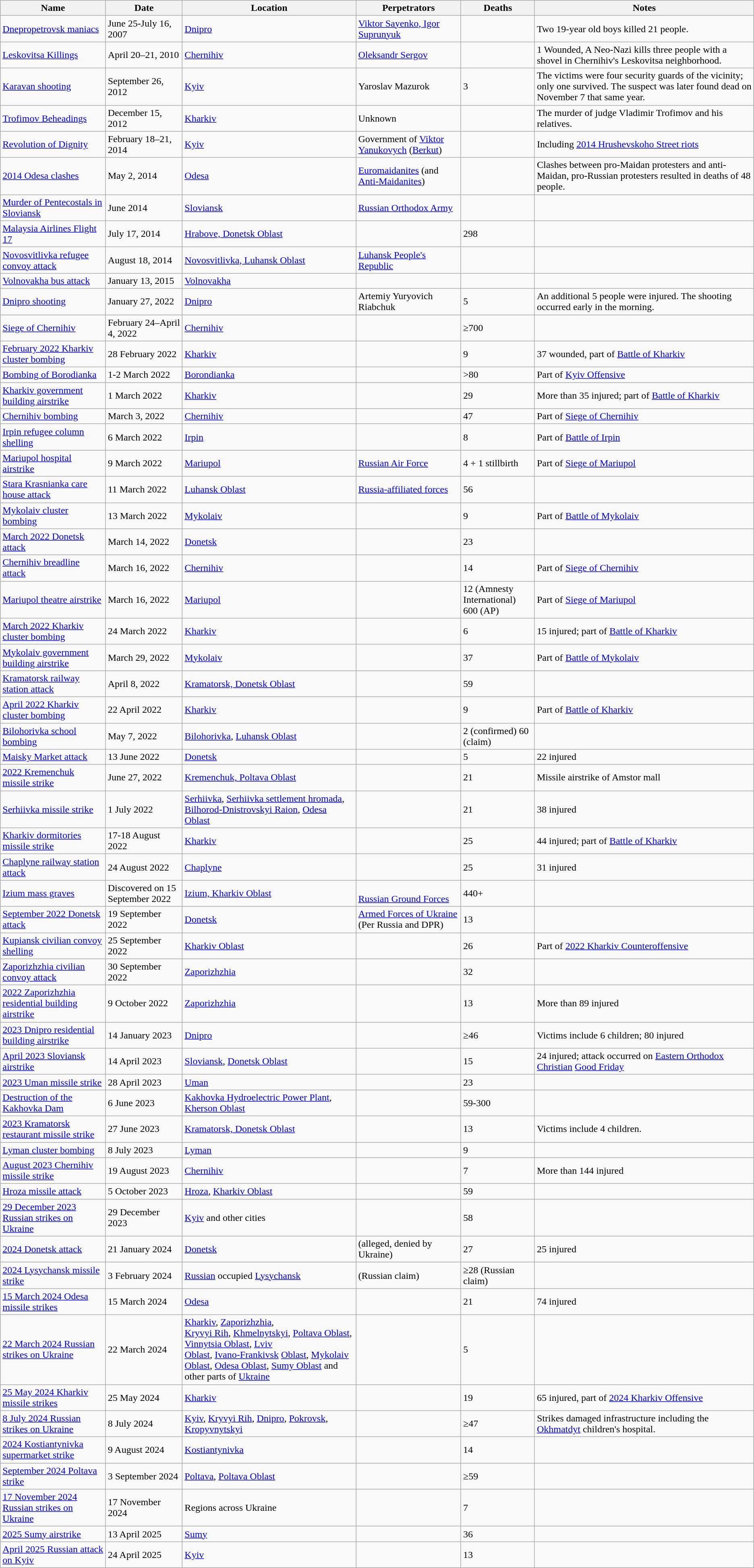<table class="sortable wikitable">
<tr>
<th scope="col">Name</th>
<th scope="col">Date</th>
<th scope="col">Location</th>
<th scope="col">Perpetrators</th>
<th scope="col">Deaths</th>
<th scope="col">Notes</th>
</tr>
<tr>
<td Scope="row"><a href='#'>Dnepropetrovsk maniacs</a></td>
<td>June 25-July 16, 2007</td>
<td><a href='#'>Dnipro</a></td>
<td><a href='#'>Viktor Sayenko, Igor Suprunyuk</a></td>
<td></td>
<td>Two 19-year old boys killed 21 people.</td>
</tr>
<tr>
<td Scope="row"><a href='#'>Leskovitsa Killings</a></td>
<td>April 20–21, 2010</td>
<td><a href='#'>Chernihiv</a></td>
<td><a href='#'>Oleksandr Sergov</a></td>
<td></td>
<td>1 Wounded, A Neo-Nazi kills three people with a shovel in Chernihiv's Leskovitsa neighborhood.</td>
</tr>
<tr>
<td><a href='#'>Karavan shooting</a></td>
<td>September 26, 2012</td>
<td><a href='#'>Kyiv</a></td>
<td>Yaroslav Mazurok</td>
<td>3</td>
<td>The victims were four security guards of the vicinity; only one survived. The suspect was later found dead on November 7 that same year.</td>
</tr>
<tr>
<td scope="row"><a href='#'>Trofimov Beheadings</a></td>
<td>December 15, 2012</td>
<td><a href='#'>Kharkiv</a></td>
<td>Unknown</td>
<td></td>
<td>The murder of judge Vladimir Trofimov and his relatives.</td>
</tr>
<tr>
<td scope="row"><a href='#'>Revolution of Dignity</a></td>
<td>February 18–21, 2014</td>
<td><a href='#'>Kyiv</a></td>
<td>Government of <a href='#'>Viktor Yanukovych</a> (<a href='#'>Berkut</a>)</td>
<td></td>
<td>Including <a href='#'>2014 Hrushevskoho Street riots</a></td>
</tr>
<tr>
<td scope="row"><a href='#'>2014 Odesa clashes</a></td>
<td>May 2, 2014</td>
<td><a href='#'>Odesa</a></td>
<td><a href='#'>Euromaidanites</a> (and <a href='#'>Anti-Maidanites</a>)</td>
<td></td>
<td>Clashes between pro-Maidan protesters and anti-Maidan, pro-Russian protesters resulted in deaths of 48 people.</td>
</tr>
<tr>
<td scope="row"><a href='#'>Murder of Pentecostals in Sloviansk</a></td>
<td>June 2014</td>
<td><a href='#'>Sloviansk</a></td>
<td><a href='#'>Russian Orthodox Army</a></td>
<td></td>
<td></td>
</tr>
<tr>
<td scope="row"><a href='#'>Malaysia Airlines Flight 17</a></td>
<td>July 17, 2014</td>
<td><a href='#'>Hrabove, Donetsk Oblast</a></td>
<td></td>
<td>298</td>
<td></td>
</tr>
<tr>
<td scope="row"><a href='#'>Novosvitlivka refugee convoy attack</a></td>
<td>August 18, 2014</td>
<td><a href='#'>Novosvitlivka, Luhansk Oblast</a></td>
<td> <a href='#'>Luhansk People's Republic</a></td>
<td></td>
<td></td>
</tr>
<tr>
<td scope="row"><a href='#'>Volnovakha bus attack</a></td>
<td>January 13, 2015</td>
<td><a href='#'>Volnovakha</a></td>
<td></td>
<td></td>
<td></td>
</tr>
<tr>
<td><a href='#'>Dnipro shooting</a></td>
<td>January 27, 2022</td>
<td><a href='#'>Dnipro</a></td>
<td>Artemiy Yuryovich Riabchuk</td>
<td>5</td>
<td>An additional 5 people were injured. The shooting occurred early in the morning.</td>
</tr>
<tr>
<td scope="row"><a href='#'>Siege of Chernihiv</a></td>
<td>February 24–April 4, 2022</td>
<td><a href='#'>Chernihiv</a></td>
<td></td>
<td>≥700</td>
<td></td>
</tr>
<tr>
<td><a href='#'>February 2022 Kharkiv cluster bombing</a></td>
<td>28 February 2022</td>
<td><a href='#'>Kharkiv</a></td>
<td></td>
<td>9</td>
<td>37 wounded, part of <a href='#'>Battle of Kharkiv</a></td>
</tr>
<tr>
<td><a href='#'>Bombing of Borodianka</a></td>
<td>1-2 March 2022</td>
<td><a href='#'>Borondianka</a></td>
<td></td>
<td>>80</td>
<td>Part of <a href='#'>Kyiv Offensive</a></td>
</tr>
<tr>
<td><a href='#'>Kharkiv government building airstrike</a></td>
<td>1 March 2022</td>
<td><a href='#'>Kharkiv</a></td>
<td></td>
<td>29</td>
<td>More than 35 injured; part of <a href='#'>Battle of Kharkiv</a></td>
</tr>
<tr>
<td scope="row"><a href='#'>Chernihiv bombing</a></td>
<td>March 3, 2022</td>
<td><a href='#'>Chernihiv</a></td>
<td></td>
<td>47</td>
<td>Part of <a href='#'>Siege of Chernihiv</a></td>
</tr>
<tr>
<td><a href='#'>Irpin refugee column shelling</a></td>
<td>6 March 2022</td>
<td><a href='#'>Irpin</a></td>
<td></td>
<td>8</td>
<td>Part of <a href='#'>Battle of Irpin</a></td>
</tr>
<tr>
<td><a href='#'>Mariupol hospital airstrike</a></td>
<td>9 March 2022</td>
<td><a href='#'>Mariupol</a></td>
<td> <a href='#'>Russian Air Force</a></td>
<td>4 + 1 stillbirth</td>
<td>Part of <a href='#'>Siege of Mariupol</a></td>
</tr>
<tr>
<td><a href='#'>Stara Krasnianka care house attack</a></td>
<td>11 March 2022</td>
<td><a href='#'>Luhansk Oblast</a></td>
<td><a href='#'>Russia-affiliated forces</a></td>
<td>56</td>
<td></td>
</tr>
<tr>
<td><a href='#'>Mykolaiv cluster bombing</a></td>
<td>13 March 2022</td>
<td><a href='#'>Mykolaiv</a></td>
<td></td>
<td>9</td>
<td>Part of <a href='#'>Battle of Mykolaiv</a></td>
</tr>
<tr>
<td scope="row"><a href='#'>March 2022 Donetsk attack</a></td>
<td>March 14, 2022</td>
<td><a href='#'>Donetsk</a></td>
<td><br></td>
<td>23</td>
<td></td>
</tr>
<tr>
<td scope="row"><a href='#'>Chernihiv breadline attack</a></td>
<td>March 16, 2022</td>
<td><a href='#'>Chernihiv</a></td>
<td></td>
<td>14</td>
<td>Part of <a href='#'>Siege of Chernihiv</a></td>
</tr>
<tr>
<td scope="row"><a href='#'>Mariupol theatre airstrike</a></td>
<td>March 16, 2022</td>
<td><a href='#'>Mariupol</a></td>
<td></td>
<td>12 (Amnesty International)<br>600 (AP)</td>
<td>Part of <a href='#'>Siege of Mariupol</a></td>
</tr>
<tr>
<td><a href='#'>March 2022 Kharkiv cluster bombing</a></td>
<td>24 March 2022</td>
<td><a href='#'>Kharkiv</a></td>
<td></td>
<td>6</td>
<td>15 injured; part of <a href='#'>Battle of Kharkiv</a></td>
</tr>
<tr>
<td scope="row"><a href='#'>Mykolaiv government building airstrike</a></td>
<td>March 29, 2022</td>
<td><a href='#'>Mykolaiv</a></td>
<td></td>
<td>37</td>
<td>Part of <a href='#'>Battle of Mykolaiv</a></td>
</tr>
<tr>
<td scope="row"><a href='#'>Kramatorsk railway station attack</a></td>
<td>April 8, 2022</td>
<td><a href='#'>Kramatorsk, Donetsk Oblast</a></td>
<td></td>
<td>59</td>
<td></td>
</tr>
<tr>
<td><a href='#'>April 2022 Kharkiv cluster bombing</a></td>
<td>22 April 2022</td>
<td><a href='#'>Kharkiv</a></td>
<td></td>
<td>9</td>
<td>Part of <a href='#'>Battle of Kharkiv</a></td>
</tr>
<tr>
<td scope="row"><a href='#'>Bilohorivka school bombing</a></td>
<td>May 7, 2022</td>
<td><a href='#'>Bilohorivka</a>, <a href='#'>Luhansk Oblast</a></td>
<td></td>
<td>2 (confirmed) 60 (claim)</td>
<td></td>
</tr>
<tr>
<td><a href='#'>Maisky Market attack</a></td>
<td>13 June 2022</td>
<td><a href='#'>Donetsk</a></td>
<td></td>
<td>5</td>
<td>22 injured</td>
</tr>
<tr>
<td scope="row"><a href='#'>2022 Kremenchuk missile strike</a></td>
<td>June 27, 2022</td>
<td><a href='#'>Kremenchuk, Poltava Oblast</a></td>
<td></td>
<td>21</td>
<td>Missile airstrike of Amstor mall</td>
</tr>
<tr>
<td><a href='#'>Serhiivka missile strike</a></td>
<td>1 July 2022</td>
<td><a href='#'>Serhiivka</a>, <a href='#'>Serhiivka settlement hromada</a>, <a href='#'>Bilhorod-Dnistrovskyi Raion</a>, <a href='#'>Odesa Oblast</a></td>
<td></td>
<td>21</td>
<td>38 injured</td>
</tr>
<tr>
<td><a href='#'>Kharkiv dormitories missile strike</a></td>
<td>17-18 August 2022</td>
<td><a href='#'>Kharkiv</a></td>
<td></td>
<td>25</td>
<td>44 injured; part of <a href='#'>Battle of Kharkiv</a></td>
</tr>
<tr>
<td><a href='#'>Chaplyne railway station attack</a></td>
<td>24 August 2022</td>
<td><a href='#'>Chaplyne</a></td>
<td></td>
<td>25</td>
<td>31 injured</td>
</tr>
<tr>
<td scope="row"><a href='#'>Izium mass graves</a></td>
<td>Discovered on 15 September 2022</td>
<td><a href='#'>Izium, Kharkiv Oblast</a></td>
<td><br><a href='#'>Russian Ground Forces</a></td>
<td>440+</td>
<td></td>
</tr>
<tr>
<td><a href='#'>September 2022 Donetsk attack</a></td>
<td>19 September 2022</td>
<td><a href='#'>Donetsk</a></td>
<td> <a href='#'>Armed Forces of Ukraine</a> (Per Russia and DPR)</td>
<td>13</td>
<td></td>
</tr>
<tr>
<td><a href='#'>Kupiansk civilian convoy shelling</a></td>
<td>25 September 2022</td>
<td><a href='#'>Kharkiv Oblast</a></td>
<td></td>
<td>26</td>
<td>Part of <a href='#'>2022 Kharkiv Counteroffensive</a></td>
</tr>
<tr>
<td><a href='#'>Zaporizhzhia civilian convoy attack</a></td>
<td>30 September 2022</td>
<td><a href='#'>Zaporizhzhia</a></td>
<td></td>
<td>32</td>
<td></td>
</tr>
<tr>
<td><a href='#'>2022 Zaporizhzhia residential building airstrike</a></td>
<td>9 October 2022</td>
<td><a href='#'>Zaporizhzhia</a></td>
<td></td>
<td>13</td>
<td>More than 89 injured</td>
</tr>
<tr>
<td><a href='#'>2023 Dnipro residential building airstrike</a></td>
<td>14 January 2023</td>
<td><a href='#'>Dnipro</a></td>
<td></td>
<td>≥46</td>
<td>Victims include 6 children; 80 injured</td>
</tr>
<tr>
<td><a href='#'>April 2023 Sloviansk airstrike</a></td>
<td>14 April 2023</td>
<td><a href='#'>Sloviansk</a>, <a href='#'>Donetsk Oblast</a></td>
<td></td>
<td>15</td>
<td>24 injured; attack occurred on  <a href='#'>Eastern Orthodox Christian</a> <a href='#'>Good Friday</a></td>
</tr>
<tr>
<td><a href='#'>2023 Uman missile strike</a></td>
<td>28 April 2023</td>
<td><a href='#'>Uman</a></td>
<td></td>
<td>23</td>
<td></td>
</tr>
<tr>
<td><a href='#'>Destruction of the Kakhovka Dam</a></td>
<td>6 June 2023</td>
<td><a href='#'>Kakhovka Hydroelectric Power Plant</a>, <a href='#'>Kherson Oblast</a></td>
<td></td>
<td>59-300</td>
<td></td>
</tr>
<tr>
<td><a href='#'>2023 Kramatorsk restaurant missile strike</a></td>
<td>27 June 2023</td>
<td><a href='#'>Kramatorsk, Donetsk Oblast</a></td>
<td></td>
<td>13</td>
<td>Victims include 4 children.</td>
</tr>
<tr>
<td><a href='#'>Lyman cluster bombing</a></td>
<td>8 July 2023</td>
<td><a href='#'>Lyman</a></td>
<td></td>
<td>9</td>
<td></td>
</tr>
<tr>
<td><a href='#'>August 2023 Chernihiv missile strike</a></td>
<td>19 August 2023</td>
<td><a href='#'>Chernihiv</a></td>
<td></td>
<td>7</td>
<td>More than 144 injured</td>
</tr>
<tr>
<td><a href='#'>Hroza missile attack</a></td>
<td>5 October 2023</td>
<td><a href='#'>Hroza</a>, <a href='#'>Kharkiv Oblast</a></td>
<td></td>
<td>59</td>
<td></td>
</tr>
<tr>
<td><a href='#'>29 December 2023 Russian strikes on Ukraine</a></td>
<td>29 December 2023</td>
<td><a href='#'>Kyiv</a> and other cities</td>
<td></td>
<td>58</td>
<td></td>
</tr>
<tr>
<td><a href='#'>2024 Donetsk attack</a></td>
<td>21 January 2024</td>
<td><a href='#'>Donetsk</a></td>
<td> (alleged, denied by Ukraine)</td>
<td>27</td>
<td>25 injured</td>
</tr>
<tr>
<td><a href='#'>2024 Lysychansk missile strike</a></td>
<td>3 February 2024</td>
<td><a href='#'>Russian</a> occupied <a href='#'>Lysychansk</a></td>
<td> (Russian claim)</td>
<td>≥28 (Russian claim)</td>
<td></td>
</tr>
<tr>
<td><a href='#'>15 March 2024 Odesa missile strikes</a></td>
<td>15 March 2024</td>
<td><a href='#'>Odesa</a></td>
<td></td>
<td>21</td>
<td>74 injured</td>
</tr>
<tr>
<td><a href='#'>22 March 2024 Russian strikes on Ukraine</a></td>
<td>22 March 2024</td>
<td><a href='#'>Kharkiv</a>, <a href='#'>Zaporizhzhia</a>,<br><a href='#'>Kryvyi Rih</a>, <a href='#'>Khmelnytskyi</a>, <a href='#'>Poltava Oblast</a>, 
<a href='#'>Vinnytsia Oblast</a>, <a href='#'>Lviv</a><br><a href='#'>Oblast</a>, <a href='#'>Ivano-Frankivsk</a> 
<a href='#'>Oblast</a>, <a href='#'>Mykolaiv Oblast</a>, <a href='#'>Odesa Oblast</a>, <a href='#'>Sumy Oblast</a> and other parts of <a href='#'>Ukraine</a></td>
<td></td>
<td>5</td>
<td></td>
</tr>
<tr>
<td><a href='#'>25 May 2024 Kharkiv missile strikes</a></td>
<td>25 May 2024</td>
<td><a href='#'>Kharkiv</a></td>
<td></td>
<td>19</td>
<td>65 injured, part of <a href='#'>2024 Kharkiv Offensive</a></td>
</tr>
<tr>
<td><a href='#'>8 July 2024 Russian strikes on Ukraine</a></td>
<td>8 July 2024</td>
<td><a href='#'>Kyiv</a>, <a href='#'>Kryvyi Rih</a>, <a href='#'>Dnipro</a>, <a href='#'>Pokrovsk</a>, <a href='#'>Kropyvnytskyi</a></td>
<td></td>
<td>≥47</td>
<td>Strikes damaged infrastructure including the <a href='#'>Okhmatdyt</a> children's hospital.</td>
</tr>
<tr>
<td><a href='#'>2024 Kostiantynivka supermarket strike</a></td>
<td>9 August 2024</td>
<td><a href='#'>Kostiantynivka</a></td>
<td></td>
<td>14</td>
<td></td>
</tr>
<tr>
<td><a href='#'>September 2024 Poltava strike</a></td>
<td>3 September 2024</td>
<td><a href='#'>Poltava</a>, <a href='#'>Poltava Oblast</a></td>
<td></td>
<td>≥59</td>
<td></td>
</tr>
<tr>
<td><a href='#'>17 November 2024 Russian strikes on Ukraine</a></td>
<td>17 November 2024</td>
<td>Regions across Ukraine</td>
<td></td>
<td>7</td>
<td></td>
</tr>
<tr>
<td><a href='#'>2025 Sumy airstrike</a></td>
<td>13 April 2025</td>
<td><a href='#'>Sumy</a></td>
<td></td>
<td>36</td>
<td></td>
</tr>
<tr>
<td><a href='#'>April 2025 Russian attack on Kyiv</a></td>
<td>24 April 2025</td>
<td><a href='#'>Kyiv</a></td>
<td></td>
<td>13</td>
<td></td>
</tr>
</table>
